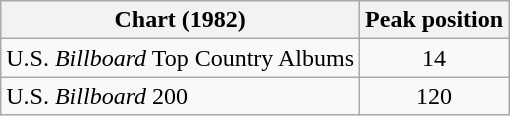<table class="wikitable">
<tr>
<th>Chart (1982)</th>
<th>Peak position</th>
</tr>
<tr>
<td>U.S. <em>Billboard</em> Top Country Albums</td>
<td align="center">14</td>
</tr>
<tr>
<td>U.S. <em>Billboard</em> 200</td>
<td align="center">120</td>
</tr>
</table>
